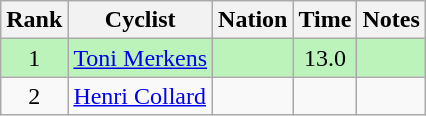<table class="wikitable sortable" style="text-align:center">
<tr>
<th>Rank</th>
<th>Cyclist</th>
<th>Nation</th>
<th>Time</th>
<th>Notes</th>
</tr>
<tr style="background:#bbf3bb;">
<td>1</td>
<td align=left><a href='#'>Toni Merkens</a></td>
<td align=left></td>
<td>13.0</td>
<td></td>
</tr>
<tr>
<td>2</td>
<td align=left><a href='#'>Henri Collard</a></td>
<td align=left></td>
<td></td>
<td></td>
</tr>
</table>
